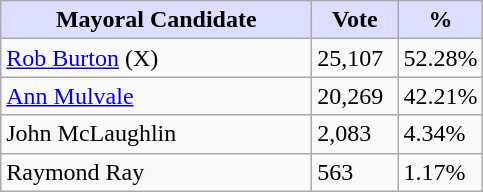<table class="wikitable">
<tr>
<th style="background:#ddf; width:200px;">Mayoral Candidate </th>
<th style="background:#ddf; width:50px;">Vote</th>
<th style="background:#ddf; width:30px;">%</th>
</tr>
<tr>
<td><a href='#'>Rob Burton</a> (X)</td>
<td>25,107</td>
<td>52.28%</td>
</tr>
<tr>
<td><a href='#'>Ann Mulvale</a></td>
<td>20,269</td>
<td>42.21%</td>
</tr>
<tr>
<td>John McLaughlin</td>
<td>2,083</td>
<td>4.34%</td>
</tr>
<tr>
<td>Raymond Ray</td>
<td>563</td>
<td>1.17%</td>
</tr>
</table>
